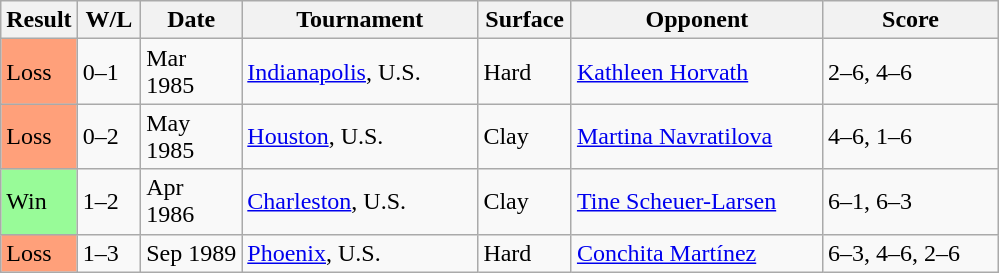<table class="sortable wikitable">
<tr>
<th style="width:40px">Result</th>
<th style="width:35px" class="unsortable">W/L</th>
<th style="width:60px">Date</th>
<th style="width:150px">Tournament</th>
<th style="width:55px">Surface</th>
<th style="width:160px">Opponent</th>
<th style="width:110px" class="unsortable">Score</th>
</tr>
<tr>
<td style="background:#ffa07a;">Loss</td>
<td>0–1</td>
<td>Mar 1985</td>
<td><a href='#'>Indianapolis</a>, U.S.</td>
<td>Hard</td>
<td> <a href='#'>Kathleen Horvath</a></td>
<td>2–6, 4–6</td>
</tr>
<tr>
<td style="background:#ffa07a;">Loss</td>
<td>0–2</td>
<td>May 1985</td>
<td><a href='#'>Houston</a>, U.S.</td>
<td>Clay</td>
<td> <a href='#'>Martina Navratilova</a></td>
<td>4–6, 1–6</td>
</tr>
<tr>
<td style="background:#98fb98;">Win</td>
<td>1–2</td>
<td>Apr 1986</td>
<td><a href='#'>Charleston</a>, U.S.</td>
<td>Clay</td>
<td> <a href='#'>Tine Scheuer-Larsen</a></td>
<td>6–1, 6–3</td>
</tr>
<tr>
<td style="background:#ffa07a;">Loss</td>
<td>1–3</td>
<td>Sep 1989</td>
<td><a href='#'>Phoenix</a>, U.S.</td>
<td>Hard</td>
<td> <a href='#'>Conchita Martínez</a></td>
<td>6–3, 4–6, 2–6</td>
</tr>
</table>
